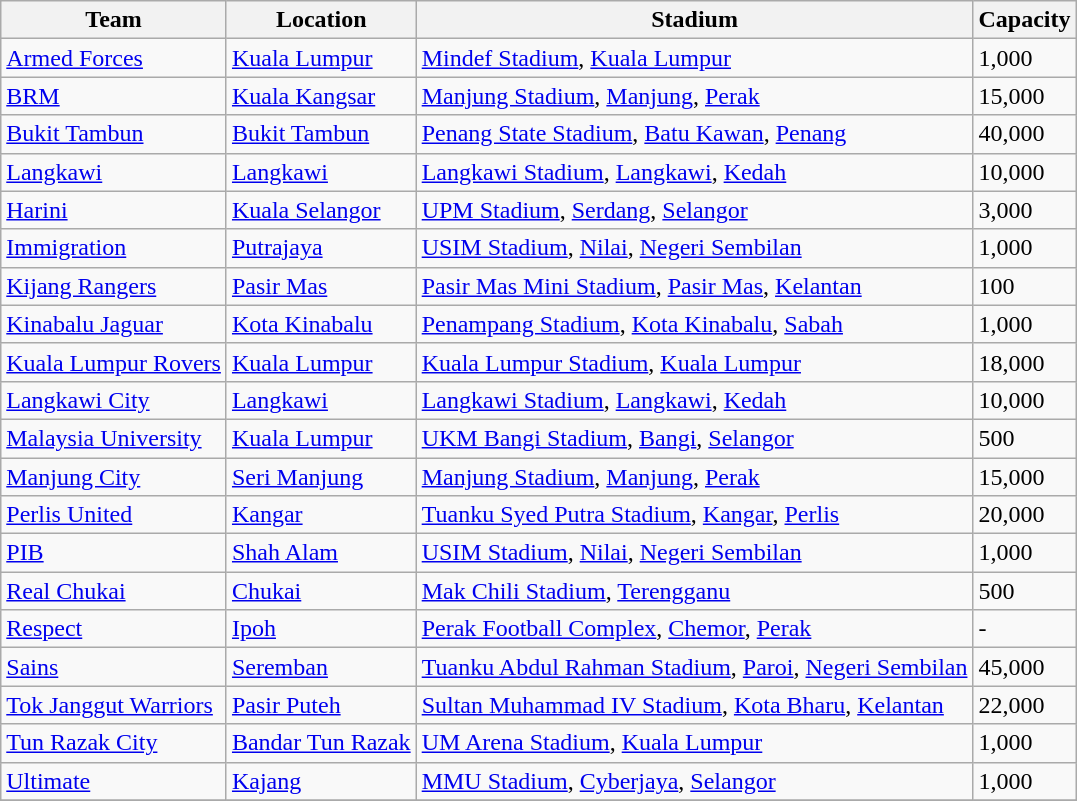<table class="wikitable sortable">
<tr>
<th>Team</th>
<th>Location</th>
<th>Stadium</th>
<th>Capacity</th>
</tr>
<tr>
<td> <a href='#'>Armed Forces</a></td>
<td><a href='#'>Kuala Lumpur</a></td>
<td><a href='#'>Mindef Stadium</a>, <a href='#'>Kuala Lumpur</a></td>
<td>1,000</td>
</tr>
<tr>
<td> <a href='#'>BRM</a></td>
<td><a href='#'>Kuala Kangsar</a></td>
<td><a href='#'>Manjung Stadium</a>, <a href='#'>Manjung</a>, <a href='#'>Perak</a></td>
<td>15,000</td>
</tr>
<tr>
<td> <a href='#'>Bukit Tambun</a></td>
<td><a href='#'>Bukit Tambun</a></td>
<td><a href='#'>Penang State Stadium</a>, <a href='#'>Batu Kawan</a>, <a href='#'>Penang</a></td>
<td>40,000</td>
</tr>
<tr>
<td> <a href='#'>Langkawi</a></td>
<td><a href='#'>Langkawi</a></td>
<td><a href='#'>Langkawi Stadium</a>, <a href='#'>Langkawi</a>, <a href='#'>Kedah</a></td>
<td>10,000</td>
</tr>
<tr>
<td> <a href='#'>Harini</a></td>
<td><a href='#'>Kuala Selangor</a></td>
<td><a href='#'>UPM Stadium</a>, <a href='#'>Serdang</a>, <a href='#'>Selangor</a></td>
<td>3,000</td>
</tr>
<tr>
<td> <a href='#'>Immigration</a></td>
<td><a href='#'>Putrajaya</a></td>
<td><a href='#'>USIM Stadium</a>, <a href='#'>Nilai</a>, <a href='#'>Negeri Sembilan</a></td>
<td>1,000</td>
</tr>
<tr>
<td> <a href='#'>Kijang Rangers</a></td>
<td><a href='#'>Pasir Mas</a></td>
<td><a href='#'>Pasir Mas Mini Stadium</a>, <a href='#'>Pasir Mas</a>, <a href='#'>Kelantan</a></td>
<td>100</td>
</tr>
<tr>
<td> <a href='#'>Kinabalu Jaguar</a></td>
<td><a href='#'>Kota Kinabalu</a></td>
<td><a href='#'>Penampang Stadium</a>, <a href='#'>Kota Kinabalu</a>, <a href='#'>Sabah</a></td>
<td>1,000</td>
</tr>
<tr>
<td> <a href='#'>Kuala Lumpur Rovers</a></td>
<td><a href='#'>Kuala Lumpur</a></td>
<td><a href='#'>Kuala Lumpur Stadium</a>, <a href='#'>Kuala Lumpur</a></td>
<td>18,000</td>
</tr>
<tr>
<td> <a href='#'>Langkawi City</a></td>
<td><a href='#'>Langkawi</a></td>
<td><a href='#'>Langkawi Stadium</a>, <a href='#'>Langkawi</a>, <a href='#'>Kedah</a></td>
<td>10,000</td>
</tr>
<tr>
<td> <a href='#'>Malaysia University</a></td>
<td><a href='#'>Kuala Lumpur</a></td>
<td><a href='#'>UKM Bangi Stadium</a>, <a href='#'>Bangi</a>, <a href='#'>Selangor</a></td>
<td>500</td>
</tr>
<tr>
<td> <a href='#'>Manjung City</a></td>
<td><a href='#'>Seri Manjung</a></td>
<td><a href='#'>Manjung Stadium</a>, <a href='#'>Manjung</a>, <a href='#'>Perak</a></td>
<td>15,000</td>
</tr>
<tr>
<td> <a href='#'>Perlis United</a></td>
<td><a href='#'>Kangar</a></td>
<td><a href='#'>Tuanku Syed Putra Stadium</a>, <a href='#'>Kangar</a>, <a href='#'>Perlis</a></td>
<td>20,000</td>
</tr>
<tr>
<td> <a href='#'>PIB</a></td>
<td><a href='#'>Shah Alam</a></td>
<td><a href='#'>USIM Stadium</a>, <a href='#'>Nilai</a>, <a href='#'>Negeri Sembilan</a></td>
<td>1,000</td>
</tr>
<tr>
<td> <a href='#'>Real Chukai</a></td>
<td><a href='#'>Chukai</a></td>
<td><a href='#'>Mak Chili Stadium</a>, <a href='#'>Terengganu</a></td>
<td>500</td>
</tr>
<tr>
<td> <a href='#'>Respect</a></td>
<td><a href='#'>Ipoh</a></td>
<td><a href='#'>Perak Football Complex</a>, <a href='#'>Chemor</a>, <a href='#'>Perak</a></td>
<td>-</td>
</tr>
<tr>
<td> <a href='#'>Sains</a></td>
<td><a href='#'>Seremban</a></td>
<td><a href='#'>Tuanku Abdul Rahman Stadium</a>, <a href='#'>Paroi</a>, <a href='#'>Negeri Sembilan</a></td>
<td>45,000</td>
</tr>
<tr>
<td> <a href='#'>Tok Janggut Warriors</a></td>
<td><a href='#'>Pasir Puteh</a></td>
<td><a href='#'>Sultan Muhammad IV Stadium</a>, <a href='#'>Kota Bharu</a>, <a href='#'>Kelantan</a></td>
<td>22,000</td>
</tr>
<tr>
<td> <a href='#'>Tun Razak City</a></td>
<td><a href='#'>Bandar Tun Razak</a></td>
<td><a href='#'>UM Arena Stadium</a>, <a href='#'>Kuala Lumpur</a></td>
<td>1,000</td>
</tr>
<tr>
<td> <a href='#'>Ultimate</a></td>
<td><a href='#'>Kajang</a></td>
<td><a href='#'>MMU Stadium</a>, <a href='#'>Cyberjaya</a>, <a href='#'>Selangor</a></td>
<td>1,000</td>
</tr>
<tr>
</tr>
</table>
